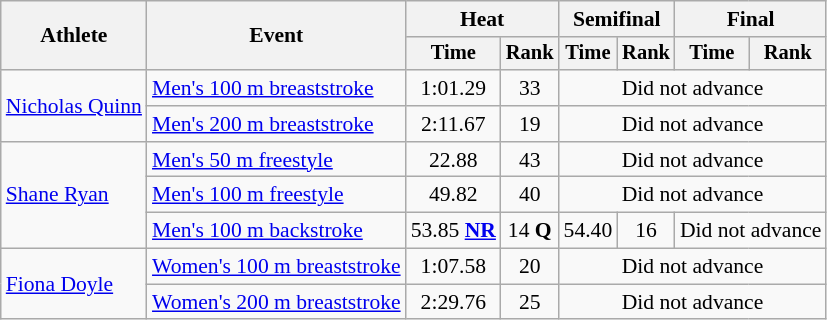<table class=wikitable style="font-size:90%">
<tr>
<th rowspan="2">Athlete</th>
<th rowspan="2">Event</th>
<th colspan="2">Heat</th>
<th colspan="2">Semifinal</th>
<th colspan="2">Final</th>
</tr>
<tr style="font-size:95%">
<th>Time</th>
<th>Rank</th>
<th>Time</th>
<th>Rank</th>
<th>Time</th>
<th>Rank</th>
</tr>
<tr align=center>
<td align=left rowspan=2><a href='#'>Nicholas Quinn</a></td>
<td align=left><a href='#'>Men's 100 m breaststroke</a></td>
<td>1:01.29</td>
<td>33</td>
<td colspan=4>Did not advance</td>
</tr>
<tr align=center>
<td align=left><a href='#'>Men's 200 m breaststroke</a></td>
<td>2:11.67</td>
<td>19</td>
<td colspan=4>Did not advance</td>
</tr>
<tr align=center>
<td align=left rowspan=3><a href='#'>Shane Ryan</a></td>
<td align=left><a href='#'>Men's 50 m freestyle</a></td>
<td>22.88</td>
<td>43</td>
<td colspan=4>Did not advance</td>
</tr>
<tr align=center>
<td align=left><a href='#'>Men's 100 m freestyle</a></td>
<td>49.82</td>
<td>40</td>
<td colspan=4>Did not advance</td>
</tr>
<tr align=center>
<td align=left><a href='#'>Men's 100 m backstroke</a></td>
<td>53.85 <strong><a href='#'>NR</a></strong></td>
<td>14 <strong>Q</strong></td>
<td>54.40</td>
<td>16</td>
<td colspan=2>Did not advance</td>
</tr>
<tr align=center>
<td align=left rowspan=2><a href='#'>Fiona Doyle</a></td>
<td align=left><a href='#'>Women's 100 m breaststroke</a></td>
<td>1:07.58</td>
<td>20</td>
<td colspan=4>Did not advance</td>
</tr>
<tr align=center>
<td align=left><a href='#'>Women's 200 m breaststroke</a></td>
<td>2:29.76</td>
<td>25</td>
<td colspan=4>Did not advance</td>
</tr>
</table>
